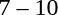<table style="text-align:center">
<tr>
<th width=200></th>
<th width=100></th>
<th width=200></th>
</tr>
<tr>
<td align=right></td>
<td>7 – 10</td>
<td align=left><strong></strong></td>
</tr>
</table>
